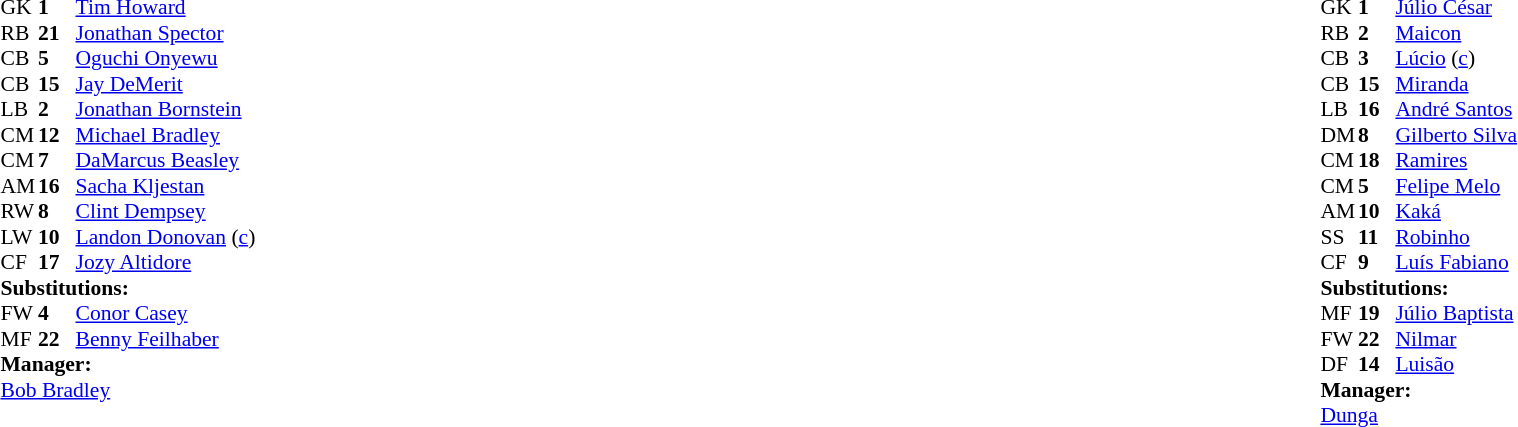<table width="100%">
<tr>
<td valign="top" width="50%"><br><table style="font-size: 90%" cellspacing="0" cellpadding="0">
<tr>
<th width="25"></th>
<th width="25"></th>
</tr>
<tr>
<td>GK</td>
<td><strong>1</strong></td>
<td><a href='#'>Tim Howard</a></td>
</tr>
<tr>
<td>RB</td>
<td><strong>21</strong></td>
<td><a href='#'>Jonathan Spector</a></td>
</tr>
<tr>
<td>CB</td>
<td><strong>5</strong></td>
<td><a href='#'>Oguchi Onyewu</a></td>
<td></td>
</tr>
<tr>
<td>CB</td>
<td><strong>15</strong></td>
<td><a href='#'>Jay DeMerit</a></td>
</tr>
<tr>
<td>LB</td>
<td><strong>2</strong></td>
<td><a href='#'>Jonathan Bornstein</a></td>
</tr>
<tr>
<td>CM</td>
<td><strong>12</strong></td>
<td><a href='#'>Michael Bradley</a></td>
</tr>
<tr>
<td>CM</td>
<td><strong>7</strong></td>
<td><a href='#'>DaMarcus Beasley</a></td>
<td></td>
<td></td>
</tr>
<tr>
<td>AM</td>
<td><strong>16</strong></td>
<td><a href='#'>Sacha Kljestan</a></td>
<td></td>
</tr>
<tr>
<td>RW</td>
<td><strong>8</strong></td>
<td><a href='#'>Clint Dempsey</a></td>
</tr>
<tr>
<td>LW</td>
<td><strong>10</strong></td>
<td><a href='#'>Landon Donovan</a> (<a href='#'>c</a>)</td>
</tr>
<tr>
<td>CF</td>
<td><strong>17</strong></td>
<td><a href='#'>Jozy Altidore</a></td>
<td></td>
<td></td>
</tr>
<tr>
<td colspan=3><strong>Substitutions:</strong></td>
</tr>
<tr>
<td>FW</td>
<td><strong>4</strong></td>
<td><a href='#'>Conor Casey</a></td>
<td></td>
<td></td>
</tr>
<tr>
<td>MF</td>
<td><strong>22</strong></td>
<td><a href='#'>Benny Feilhaber</a></td>
<td></td>
<td></td>
</tr>
<tr>
<td colspan=3><strong>Manager:</strong></td>
</tr>
<tr>
<td colspan="4"><a href='#'>Bob Bradley</a></td>
</tr>
</table>
</td>
<td valign="top"></td>
<td valign="top" width="50%"><br><table style="font-size: 90%" cellspacing="0" cellpadding="0" align=center>
<tr>
<th width="25"></th>
<th width="25"></th>
</tr>
<tr>
<td>GK</td>
<td><strong>1</strong></td>
<td><a href='#'>Júlio César</a></td>
</tr>
<tr>
<td>RB</td>
<td><strong>2</strong></td>
<td><a href='#'>Maicon</a></td>
</tr>
<tr>
<td>CB</td>
<td><strong>3</strong></td>
<td><a href='#'>Lúcio</a> (<a href='#'>c</a>)</td>
<td></td>
<td></td>
</tr>
<tr>
<td>CB</td>
<td><strong>15</strong></td>
<td><a href='#'>Miranda</a></td>
</tr>
<tr>
<td>LB</td>
<td><strong>16</strong></td>
<td><a href='#'>André Santos</a></td>
</tr>
<tr>
<td>DM</td>
<td><strong>8</strong></td>
<td><a href='#'>Gilberto Silva</a></td>
</tr>
<tr>
<td>CM</td>
<td><strong>18</strong></td>
<td><a href='#'>Ramires</a></td>
</tr>
<tr>
<td>CM</td>
<td><strong>5</strong></td>
<td><a href='#'>Felipe Melo</a></td>
</tr>
<tr>
<td>AM</td>
<td><strong>10</strong></td>
<td><a href='#'>Kaká</a></td>
<td></td>
<td></td>
</tr>
<tr>
<td>SS</td>
<td><strong>11</strong></td>
<td><a href='#'>Robinho</a></td>
</tr>
<tr>
<td>CF</td>
<td><strong>9</strong></td>
<td><a href='#'>Luís Fabiano</a></td>
<td></td>
<td></td>
</tr>
<tr>
<td colspan=3><strong>Substitutions:</strong></td>
</tr>
<tr>
<td>MF</td>
<td><strong>19</strong></td>
<td><a href='#'>Júlio Baptista</a></td>
<td></td>
<td></td>
</tr>
<tr>
<td>FW</td>
<td><strong>22</strong></td>
<td><a href='#'>Nilmar</a></td>
<td></td>
<td></td>
</tr>
<tr>
<td>DF</td>
<td><strong>14</strong></td>
<td><a href='#'>Luisão</a></td>
<td></td>
<td></td>
</tr>
<tr>
<td colspan=3><strong>Manager:</strong></td>
</tr>
<tr>
<td colspan="4"><a href='#'>Dunga</a></td>
</tr>
</table>
</td>
</tr>
</table>
